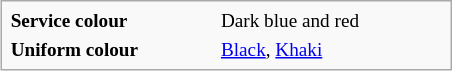<table class="infobox" style="font-size: 80%; text-align: left; width: 23.5em">
<tr>
<td><strong>Service colour</strong></td>
<td>Dark blue and red <br></td>
</tr>
<tr>
<td><strong>Uniform colour</strong></td>
<td><a href='#'>Black</a>, <a href='#'>Khaki</a> <br></td>
</tr>
</table>
